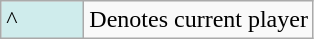<table class="wikitable">
<tr>
<td style="background-color:#CFECEC; width:3em">^</td>
<td>Denotes current player</td>
</tr>
</table>
